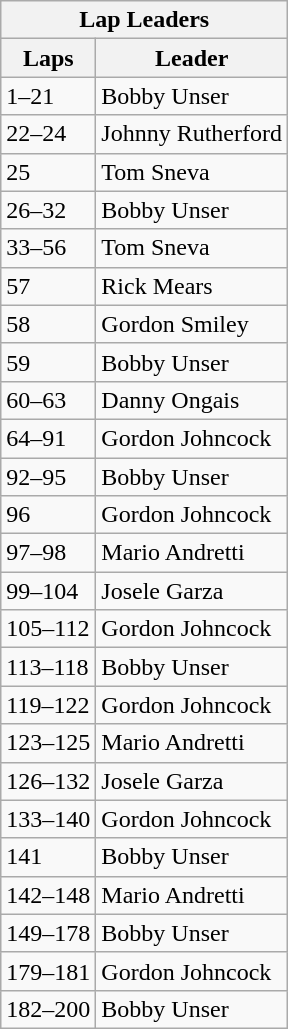<table class="wikitable">
<tr>
<th colspan=2>Lap Leaders</th>
</tr>
<tr>
<th>Laps</th>
<th>Leader</th>
</tr>
<tr>
<td>1–21</td>
<td>Bobby Unser</td>
</tr>
<tr>
<td>22–24</td>
<td>Johnny Rutherford</td>
</tr>
<tr>
<td>25</td>
<td>Tom Sneva</td>
</tr>
<tr>
<td>26–32</td>
<td>Bobby Unser</td>
</tr>
<tr>
<td>33–56</td>
<td>Tom Sneva</td>
</tr>
<tr>
<td>57</td>
<td>Rick Mears</td>
</tr>
<tr>
<td>58</td>
<td>Gordon Smiley</td>
</tr>
<tr>
<td>59</td>
<td>Bobby Unser</td>
</tr>
<tr>
<td>60–63</td>
<td>Danny Ongais</td>
</tr>
<tr>
<td>64–91</td>
<td>Gordon Johncock</td>
</tr>
<tr>
<td>92–95</td>
<td>Bobby Unser</td>
</tr>
<tr>
<td>96</td>
<td>Gordon Johncock</td>
</tr>
<tr>
<td>97–98</td>
<td>Mario Andretti</td>
</tr>
<tr>
<td>99–104</td>
<td>Josele Garza</td>
</tr>
<tr>
<td>105–112</td>
<td>Gordon Johncock</td>
</tr>
<tr>
<td>113–118</td>
<td>Bobby Unser</td>
</tr>
<tr>
<td>119–122</td>
<td>Gordon Johncock</td>
</tr>
<tr>
<td>123–125</td>
<td>Mario Andretti</td>
</tr>
<tr>
<td>126–132</td>
<td>Josele Garza</td>
</tr>
<tr>
<td>133–140</td>
<td>Gordon Johncock</td>
</tr>
<tr>
<td>141</td>
<td>Bobby Unser</td>
</tr>
<tr>
<td>142–148</td>
<td>Mario Andretti</td>
</tr>
<tr>
<td>149–178</td>
<td>Bobby Unser</td>
</tr>
<tr>
<td>179–181</td>
<td>Gordon Johncock</td>
</tr>
<tr>
<td>182–200</td>
<td>Bobby Unser</td>
</tr>
</table>
